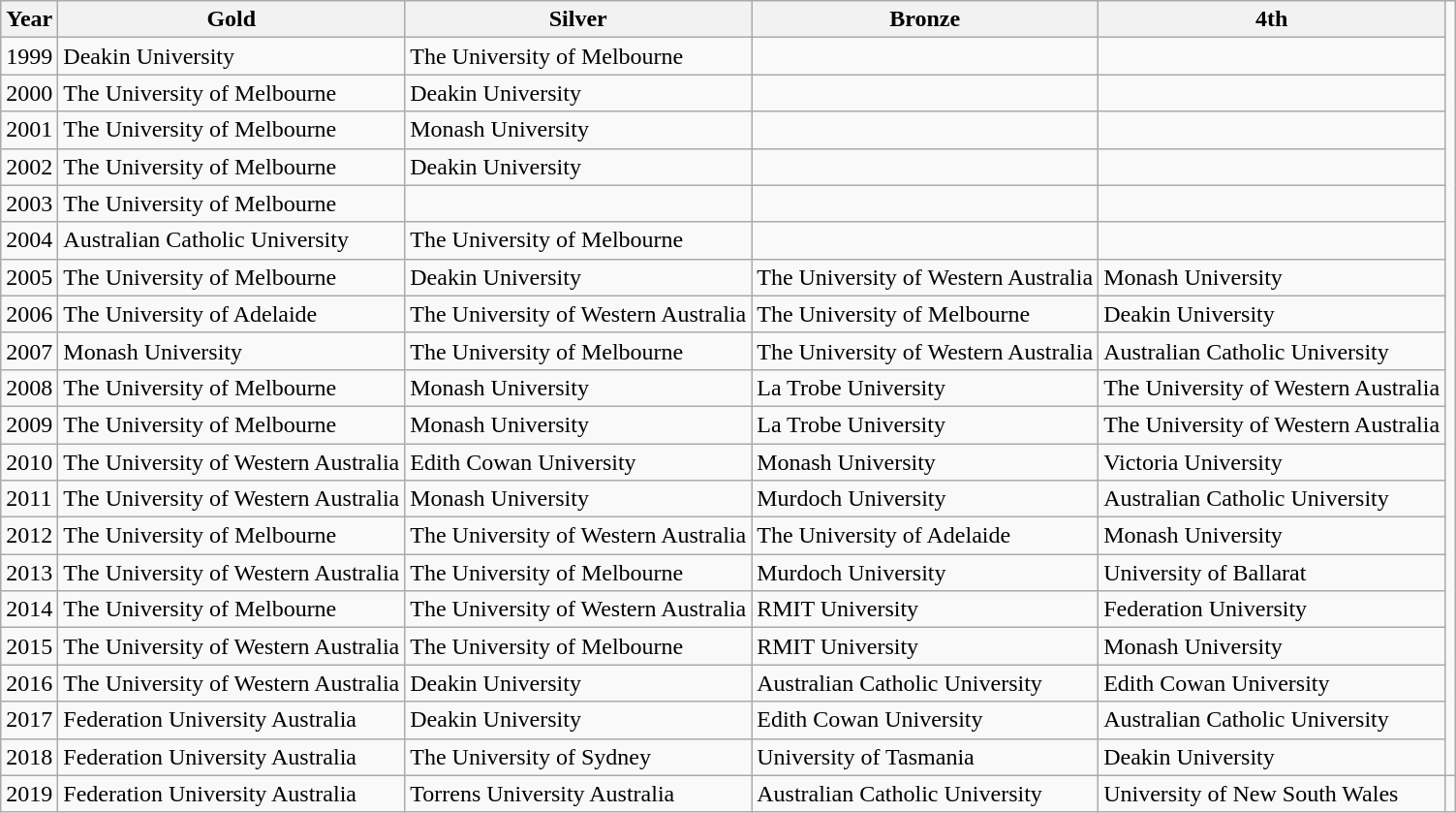<table class="wikitable">
<tr>
<th>Year</th>
<th>Gold</th>
<th>Silver</th>
<th>Bronze</th>
<th>4th</th>
</tr>
<tr>
<td>1999</td>
<td>Deakin University</td>
<td>The University of Melbourne</td>
<td></td>
<td></td>
</tr>
<tr>
<td>2000</td>
<td>The University of Melbourne</td>
<td>Deakin University</td>
<td></td>
<td></td>
</tr>
<tr>
<td>2001</td>
<td>The University of Melbourne</td>
<td>Monash University</td>
<td></td>
<td></td>
</tr>
<tr>
<td>2002</td>
<td>The University of Melbourne</td>
<td>Deakin University</td>
<td></td>
<td></td>
</tr>
<tr>
<td>2003</td>
<td>The University of Melbourne</td>
<td></td>
<td></td>
<td></td>
</tr>
<tr>
<td>2004</td>
<td>Australian Catholic University</td>
<td>The University of Melbourne</td>
<td></td>
<td></td>
</tr>
<tr>
<td>2005</td>
<td>The University of Melbourne</td>
<td>Deakin University</td>
<td>The University of Western Australia</td>
<td>Monash University</td>
</tr>
<tr>
<td>2006</td>
<td>The University of Adelaide</td>
<td>The University of Western Australia</td>
<td>The University of Melbourne</td>
<td>Deakin University</td>
</tr>
<tr>
<td>2007</td>
<td>Monash University</td>
<td>The University of Melbourne</td>
<td>The University of Western Australia</td>
<td>Australian Catholic University</td>
</tr>
<tr>
<td>2008</td>
<td>The University of Melbourne</td>
<td>Monash University</td>
<td>La Trobe University</td>
<td>The University of Western Australia</td>
</tr>
<tr>
<td>2009</td>
<td>The University of Melbourne</td>
<td>Monash University</td>
<td>La Trobe University</td>
<td>The University of Western Australia</td>
</tr>
<tr>
<td>2010</td>
<td>The University of Western Australia</td>
<td>Edith Cowan University</td>
<td>Monash University</td>
<td>Victoria University</td>
</tr>
<tr>
<td>2011</td>
<td>The University of Western Australia</td>
<td>Monash University</td>
<td>Murdoch University</td>
<td>Australian Catholic University</td>
</tr>
<tr>
<td>2012</td>
<td>The University of Melbourne</td>
<td>The University of Western Australia</td>
<td>The University of Adelaide</td>
<td>Monash University</td>
</tr>
<tr>
<td>2013</td>
<td>The University of Western Australia</td>
<td>The University of Melbourne</td>
<td>Murdoch University</td>
<td>University of Ballarat</td>
</tr>
<tr>
<td>2014</td>
<td>The University of Melbourne</td>
<td>The University of Western Australia</td>
<td>RMIT University</td>
<td>Federation University</td>
</tr>
<tr>
<td>2015</td>
<td>The University of Western Australia</td>
<td>The University of Melbourne</td>
<td>RMIT University</td>
<td>Monash University</td>
</tr>
<tr>
<td>2016</td>
<td>The University of Western Australia</td>
<td>Deakin University</td>
<td>Australian Catholic University</td>
<td>Edith Cowan University</td>
</tr>
<tr>
<td>2017</td>
<td>Federation University Australia</td>
<td>Deakin University</td>
<td>Edith Cowan University</td>
<td>Australian Catholic University</td>
</tr>
<tr>
<td>2018</td>
<td>Federation University Australia</td>
<td>The University of Sydney</td>
<td>University of Tasmania</td>
<td>Deakin University</td>
</tr>
<tr>
<td>2019</td>
<td>Federation University Australia</td>
<td>Torrens University Australia</td>
<td>Australian Catholic University</td>
<td>University of New South Wales</td>
<td></td>
</tr>
</table>
